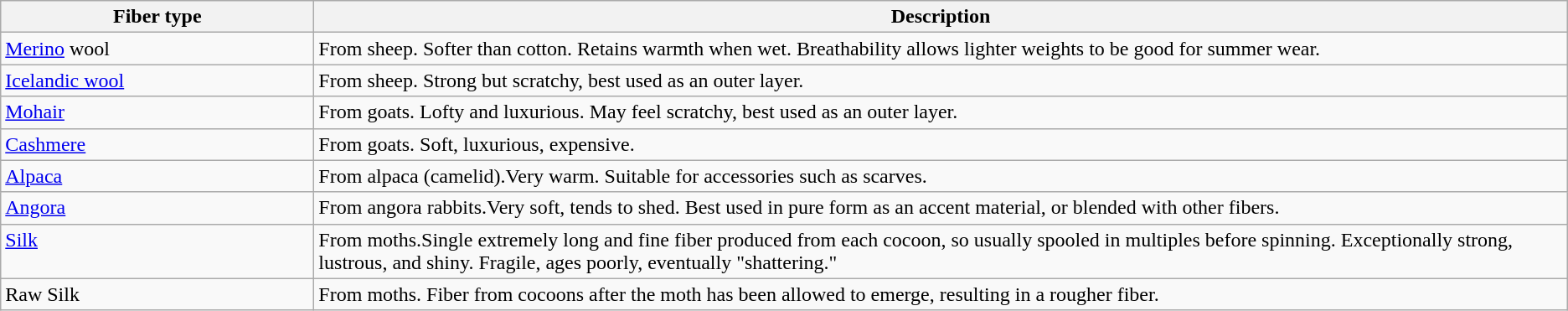<table class=wikitable>
<tr>
<th width="20%">Fiber type</th>
<th width="80%">Description</th>
</tr>
<tr valign="top">
<td><a href='#'>Merino</a> wool</td>
<td>From sheep. Softer than cotton. Retains warmth when wet. Breathability allows lighter weights to be good for summer wear.</td>
</tr>
<tr valign="top">
<td><a href='#'>Icelandic wool</a></td>
<td>From sheep. Strong but scratchy, best used as an outer layer.</td>
</tr>
<tr valign="top">
<td><a href='#'>Mohair</a></td>
<td>From goats. Lofty and luxurious. May feel scratchy, best used as an outer layer.</td>
</tr>
<tr valign="top">
<td><a href='#'>Cashmere</a></td>
<td>From goats. Soft, luxurious, expensive.</td>
</tr>
<tr valign="top">
<td><a href='#'>Alpaca</a></td>
<td>From alpaca (camelid).Very warm. Suitable for accessories such as scarves.</td>
</tr>
<tr valign="top">
<td><a href='#'>Angora</a></td>
<td>From angora rabbits.Very soft, tends to shed. Best used in pure form as an accent material, or blended with other fibers.</td>
</tr>
<tr valign="top">
<td><a href='#'>Silk</a></td>
<td>From moths.Single extremely long and fine fiber produced from each cocoon, so usually spooled in multiples before spinning. Exceptionally strong, lustrous, and shiny. Fragile, ages poorly, eventually "shattering."</td>
</tr>
<tr>
<td>Raw Silk</td>
<td>From moths. Fiber from cocoons after the moth has been allowed to emerge, resulting in a rougher fiber.</td>
</tr>
</table>
